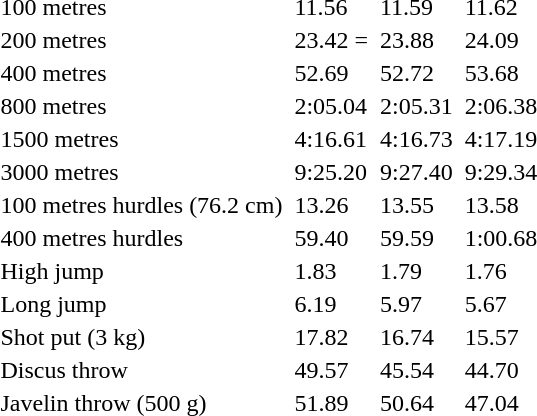<table>
<tr>
<td>100 metres</td>
<td></td>
<td>11.56</td>
<td></td>
<td>11.59</td>
<td></td>
<td>11.62</td>
</tr>
<tr>
<td>200 metres</td>
<td></td>
<td>23.42 =</td>
<td></td>
<td>23.88</td>
<td></td>
<td>24.09</td>
</tr>
<tr>
<td>400 metres</td>
<td></td>
<td>52.69</td>
<td></td>
<td>52.72</td>
<td></td>
<td>53.68</td>
</tr>
<tr>
<td>800 metres</td>
<td></td>
<td>2:05.04</td>
<td></td>
<td>2:05.31</td>
<td></td>
<td>2:06.38</td>
</tr>
<tr>
<td>1500 metres</td>
<td></td>
<td>4:16.61 </td>
<td></td>
<td>4:16.73</td>
<td></td>
<td>4:17.19</td>
</tr>
<tr>
<td>3000 metres</td>
<td></td>
<td>9:25.20</td>
<td></td>
<td>9:27.40</td>
<td></td>
<td>9:29.34</td>
</tr>
<tr>
<td>100 metres hurdles (76.2 cm)</td>
<td></td>
<td>13.26</td>
<td></td>
<td>13.55</td>
<td></td>
<td>13.58</td>
</tr>
<tr>
<td>400 metres hurdles</td>
<td></td>
<td>59.40 </td>
<td></td>
<td>59.59</td>
<td></td>
<td>1:00.68</td>
</tr>
<tr>
<td>High jump</td>
<td></td>
<td>1.83 </td>
<td></td>
<td>1.79</td>
<td></td>
<td>1.76</td>
</tr>
<tr>
<td>Long jump</td>
<td></td>
<td>6.19 </td>
<td></td>
<td>5.97</td>
<td></td>
<td>5.67</td>
</tr>
<tr>
<td>Shot put (3 kg)</td>
<td></td>
<td>17.82 </td>
<td></td>
<td>16.74</td>
<td></td>
<td>15.57</td>
</tr>
<tr>
<td>Discus throw</td>
<td></td>
<td>49.57</td>
<td></td>
<td>45.54</td>
<td></td>
<td>44.70</td>
</tr>
<tr>
<td>Javelin throw (500 g)</td>
<td></td>
<td>51.89</td>
<td></td>
<td>50.64</td>
<td></td>
<td>47.04</td>
</tr>
</table>
